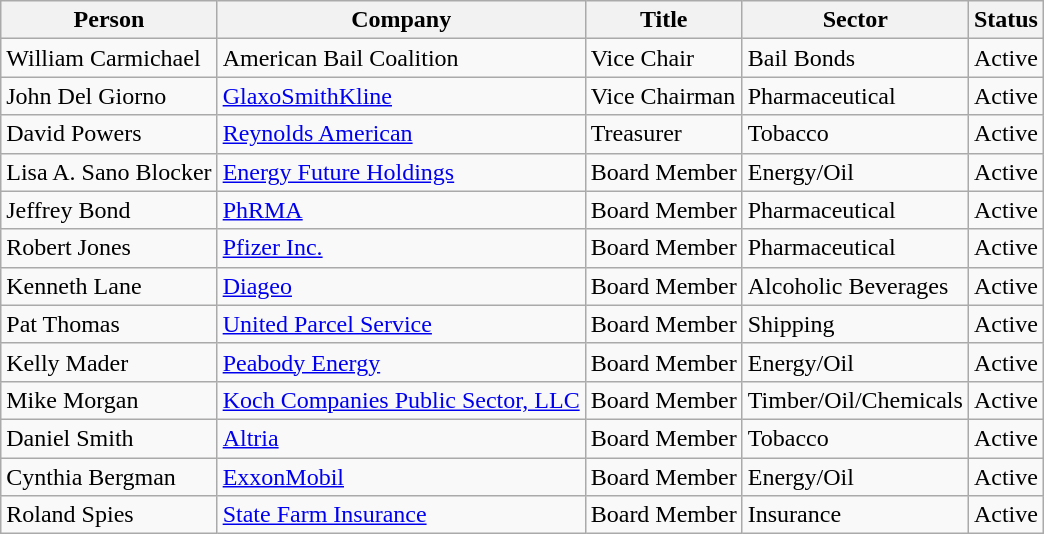<table class="wikitable sortable">
<tr>
<th>Person</th>
<th>Company</th>
<th>Title</th>
<th>Sector</th>
<th>Status</th>
</tr>
<tr>
<td>William Carmichael</td>
<td>American Bail Coalition</td>
<td>Vice Chair</td>
<td>Bail Bonds</td>
<td>Active</td>
</tr>
<tr>
<td>John Del Giorno</td>
<td><a href='#'>GlaxoSmithKline</a></td>
<td>Vice Chairman</td>
<td>Pharmaceutical</td>
<td>Active</td>
</tr>
<tr>
<td>David Powers</td>
<td><a href='#'>Reynolds American</a></td>
<td>Treasurer</td>
<td>Tobacco</td>
<td>Active</td>
</tr>
<tr>
<td>Lisa A. Sano Blocker</td>
<td><a href='#'>Energy Future Holdings</a></td>
<td>Board Member</td>
<td>Energy/Oil</td>
<td>Active</td>
</tr>
<tr>
<td>Jeffrey Bond</td>
<td><a href='#'>PhRMA</a></td>
<td>Board Member</td>
<td>Pharmaceutical</td>
<td>Active</td>
</tr>
<tr>
<td>Robert Jones</td>
<td><a href='#'>Pfizer Inc.</a></td>
<td>Board Member</td>
<td>Pharmaceutical</td>
<td>Active</td>
</tr>
<tr>
<td>Kenneth Lane</td>
<td><a href='#'>Diageo</a></td>
<td>Board Member</td>
<td>Alcoholic Beverages</td>
<td>Active</td>
</tr>
<tr>
<td>Pat Thomas</td>
<td><a href='#'>United Parcel Service</a></td>
<td>Board Member</td>
<td>Shipping</td>
<td>Active</td>
</tr>
<tr>
<td>Kelly Mader</td>
<td><a href='#'>Peabody Energy</a></td>
<td>Board Member</td>
<td>Energy/Oil</td>
<td>Active</td>
</tr>
<tr>
<td>Mike Morgan</td>
<td><a href='#'>Koch Companies Public Sector, LLC</a></td>
<td>Board Member</td>
<td>Timber/Oil/Chemicals</td>
<td>Active</td>
</tr>
<tr>
<td>Daniel Smith</td>
<td><a href='#'>Altria</a></td>
<td>Board Member</td>
<td>Tobacco</td>
<td>Active</td>
</tr>
<tr>
<td>Cynthia Bergman</td>
<td><a href='#'>ExxonMobil</a></td>
<td>Board Member</td>
<td>Energy/Oil</td>
<td>Active</td>
</tr>
<tr>
<td>Roland Spies</td>
<td><a href='#'>State Farm Insurance</a></td>
<td>Board Member</td>
<td>Insurance</td>
<td>Active</td>
</tr>
</table>
